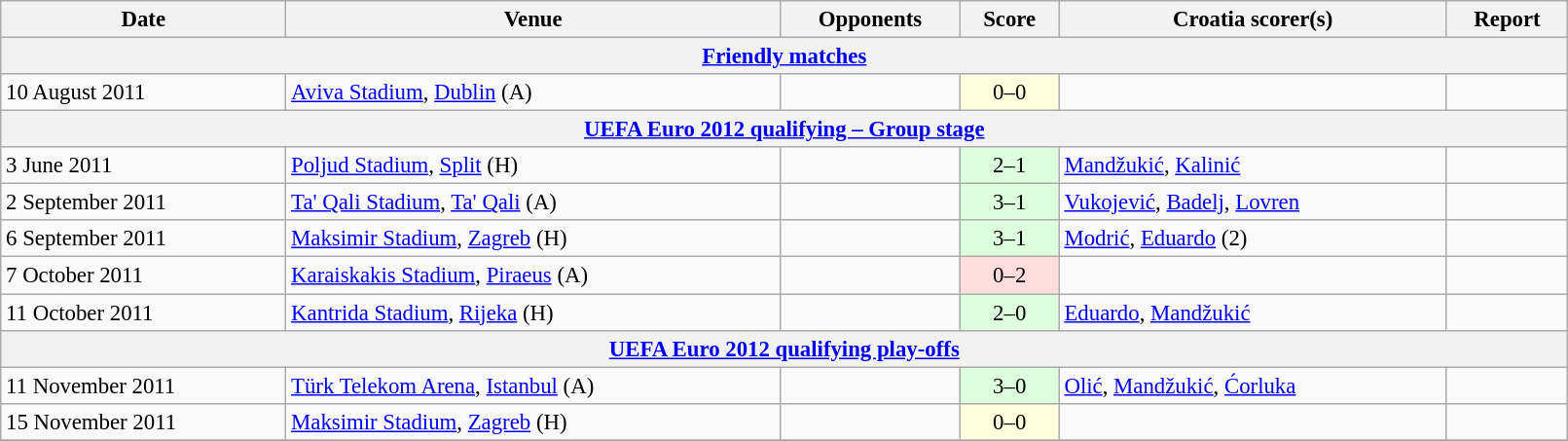<table class="wikitable" width=85%; style="font-size:95%;">
<tr>
<th>Date</th>
<th>Venue</th>
<th>Opponents</th>
<th>Score</th>
<th>Croatia scorer(s)</th>
<th>Report</th>
</tr>
<tr>
<th colspan=7><a href='#'>Friendly matches</a></th>
</tr>
<tr>
<td>10 August 2011</td>
<td><a href='#'>Aviva Stadium</a>, <a href='#'>Dublin</a> (A)</td>
<td></td>
<td align=center bgcolor=ffffdd>0–0</td>
<td></td>
<td></td>
</tr>
<tr>
<th colspan=7><a href='#'>UEFA Euro 2012 qualifying – Group stage</a></th>
</tr>
<tr>
<td>3 June 2011</td>
<td><a href='#'>Poljud Stadium</a>, <a href='#'>Split</a> (H)</td>
<td></td>
<td align=center bgcolor=ddffdd>2–1</td>
<td><a href='#'>Mandžukić</a>, <a href='#'>Kalinić</a></td>
<td></td>
</tr>
<tr>
<td>2 September 2011</td>
<td><a href='#'>Ta' Qali Stadium</a>, <a href='#'>Ta' Qali</a> (A)</td>
<td></td>
<td align=center bgcolor=ddffdd>3–1</td>
<td><a href='#'>Vukojević</a>, <a href='#'>Badelj</a>, <a href='#'>Lovren</a></td>
<td></td>
</tr>
<tr>
<td>6 September 2011</td>
<td><a href='#'>Maksimir Stadium</a>, <a href='#'>Zagreb</a> (H)</td>
<td></td>
<td align=center bgcolor=ddffdd>3–1</td>
<td><a href='#'>Modrić</a>, <a href='#'>Eduardo</a> (2)</td>
<td></td>
</tr>
<tr>
<td>7 October 2011</td>
<td><a href='#'>Karaiskakis Stadium</a>, <a href='#'>Piraeus</a> (A)</td>
<td></td>
<td align=center bgcolor=ffdddd>0–2</td>
<td></td>
<td></td>
</tr>
<tr>
<td>11 October 2011</td>
<td><a href='#'>Kantrida Stadium</a>, <a href='#'>Rijeka</a> (H)</td>
<td></td>
<td align=center bgcolor=ddffdd>2–0</td>
<td><a href='#'>Eduardo</a>, <a href='#'>Mandžukić</a></td>
<td></td>
</tr>
<tr>
<th colspan=7><a href='#'>UEFA Euro 2012 qualifying play-offs</a></th>
</tr>
<tr>
<td>11 November 2011</td>
<td><a href='#'>Türk Telekom Arena</a>, <a href='#'>Istanbul</a> (A)</td>
<td></td>
<td align=center bgcolor=ddffdd>3–0</td>
<td><a href='#'>Olić</a>, <a href='#'>Mandžukić</a>, <a href='#'>Ćorluka</a></td>
<td></td>
</tr>
<tr>
<td>15 November 2011</td>
<td><a href='#'>Maksimir Stadium</a>, <a href='#'>Zagreb</a> (H)</td>
<td></td>
<td align=center bgcolor=ffffdd>0–0</td>
<td></td>
<td></td>
</tr>
<tr>
</tr>
</table>
